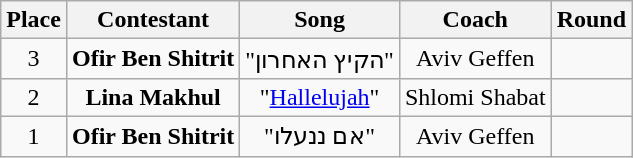<table class="wikitable sortable" style="text-align: center; width: auto;">
<tr>
<th>Place</th>
<th>Contestant</th>
<th>Song</th>
<th>Coach</th>
<th>Round</th>
</tr>
<tr>
<td>3</td>
<td><strong>Ofir Ben Shitrit</strong></td>
<td>"הקיץ האחרון"</td>
<td>Aviv Geffen</td>
<td></td>
</tr>
<tr>
<td>2</td>
<td><strong>Lina Makhul</strong></td>
<td>"<a href='#'>Hallelujah</a>"</td>
<td>Shlomi Shabat</td>
<td></td>
</tr>
<tr>
<td>1</td>
<td><strong>Ofir Ben Shitrit</strong></td>
<td>"אם ננעלו"</td>
<td>Aviv Geffen</td>
<td></td>
</tr>
</table>
